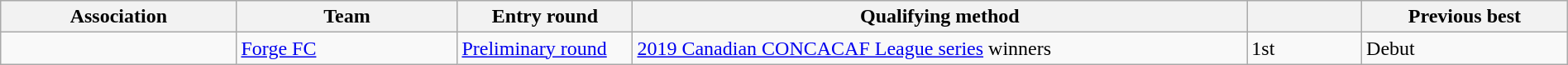<table class="wikitable" style="table-layout:fixed;width:100%;">
<tr>
<th width=15%>Association</th>
<th width=14%>Team</th>
<th width=11%>Entry round</th>
<th width=40%>Qualifying method</th>
<th width=7%> </th>
<th width=13%>Previous best </th>
</tr>
<tr>
<td> </td>
<td><a href='#'>Forge FC</a></td>
<td><a href='#'>Preliminary round</a></td>
<td><a href='#'>2019 Canadian CONCACAF League series</a> winners</td>
<td>1st</td>
<td>Debut</td>
</tr>
</table>
